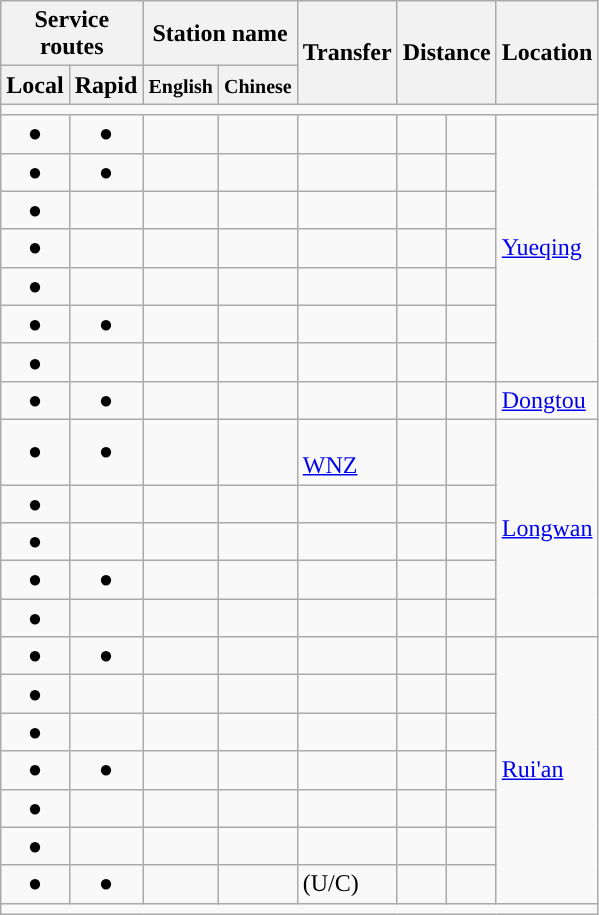<table class="wikitable">
<tr>
<th colspan="2">Service<br>routes</th>
<th colspan="2">Station name</th>
<th rowspan=2>Transfer</th>
<th colspan="2" rowspan="2">Distance<br></th>
<th rowspan=2>Location</th>
</tr>
<tr>
<th>Local</th>
<th>Rapid</th>
<th><small>English</small></th>
<th><small>Chinese</small></th>
</tr>
<tr style="background:#">
<td colspan = "8"></td>
</tr>
<tr>
<td align="center">●</td>
<td align="center">●</td>
<td></td>
<td></td>
<td></td>
<td></td>
<td></td>
<td rowspan="7"><a href='#'>Yueqing</a></td>
</tr>
<tr>
<td align="center">●</td>
<td align="center">●</td>
<td></td>
<td></td>
<td></td>
<td></td>
<td></td>
</tr>
<tr>
<td align="center">●</td>
<td align="center"></td>
<td></td>
<td></td>
<td></td>
<td></td>
<td></td>
</tr>
<tr>
<td align="center">●</td>
<td align="center"></td>
<td></td>
<td></td>
<td></td>
<td></td>
<td></td>
</tr>
<tr>
<td align="center">●</td>
<td align="center"></td>
<td></td>
<td></td>
<td></td>
<td></td>
<td></td>
</tr>
<tr>
<td align="center">●</td>
<td align="center">●</td>
<td></td>
<td></td>
<td></td>
<td></td>
<td></td>
</tr>
<tr>
<td align="center">●</td>
<td align="center"></td>
<td></td>
<td></td>
<td></td>
<td></td>
<td></td>
</tr>
<tr>
<td align="center">●</td>
<td align="center">●</td>
<td></td>
<td></td>
<td></td>
<td></td>
<td></td>
<td><a href='#'>Dongtou</a></td>
</tr>
<tr>
<td align="center">●</td>
<td align="center">●</td>
<td></td>
<td></td>
<td><br> <a href='#'>WNZ</a></td>
<td></td>
<td></td>
<td rowspan="5"><a href='#'>Longwan</a></td>
</tr>
<tr>
<td align="center">●</td>
<td align="center"></td>
<td></td>
<td></td>
<td></td>
<td></td>
<td></td>
</tr>
<tr>
<td align="center">●</td>
<td align="center"></td>
<td></td>
<td></td>
<td></td>
<td></td>
<td></td>
</tr>
<tr>
<td align="center">●</td>
<td align="center">●</td>
<td></td>
<td></td>
<td></td>
<td></td>
<td></td>
</tr>
<tr>
<td align="center">●</td>
<td align="center"></td>
<td></td>
<td></td>
<td></td>
<td></td>
<td></td>
</tr>
<tr>
<td align="center">●</td>
<td align="center">●</td>
<td></td>
<td></td>
<td></td>
<td></td>
<td></td>
<td rowspan="7"><a href='#'>Rui'an</a></td>
</tr>
<tr>
<td align="center">●</td>
<td align="center"></td>
<td></td>
<td></td>
<td></td>
<td></td>
<td></td>
</tr>
<tr>
<td align="center">●</td>
<td align="center"></td>
<td></td>
<td></td>
<td></td>
<td></td>
<td></td>
</tr>
<tr>
<td align="center">●</td>
<td align="center">●</td>
<td></td>
<td></td>
<td></td>
<td></td>
<td></td>
</tr>
<tr>
<td align="center">●</td>
<td align="center"></td>
<td></td>
<td></td>
<td></td>
<td></td>
<td></td>
</tr>
<tr>
<td align="center">●</td>
<td align="center"></td>
<td></td>
<td></td>
<td></td>
<td></td>
<td></td>
</tr>
<tr>
<td align="center">●</td>
<td align="center">●</td>
<td></td>
<td></td>
<td> (U/C)</td>
<td></td>
<td></td>
</tr>
<tr style="background:#">
<td colspan = "8"></td>
</tr>
</table>
